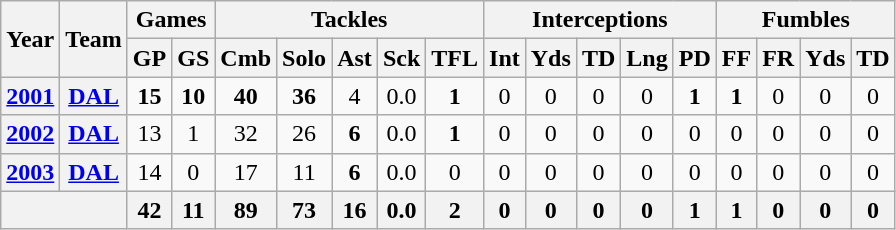<table class="wikitable" style="text-align:center">
<tr>
<th rowspan="2">Year</th>
<th rowspan="2">Team</th>
<th colspan="2">Games</th>
<th colspan="5">Tackles</th>
<th colspan="5">Interceptions</th>
<th colspan="4">Fumbles</th>
</tr>
<tr>
<th>GP</th>
<th>GS</th>
<th>Cmb</th>
<th>Solo</th>
<th>Ast</th>
<th>Sck</th>
<th>TFL</th>
<th>Int</th>
<th>Yds</th>
<th>TD</th>
<th>Lng</th>
<th>PD</th>
<th>FF</th>
<th>FR</th>
<th>Yds</th>
<th>TD</th>
</tr>
<tr>
<th><a href='#'>2001</a></th>
<th><a href='#'>DAL</a></th>
<td><strong>15</strong></td>
<td><strong>10</strong></td>
<td><strong>40</strong></td>
<td><strong>36</strong></td>
<td>4</td>
<td>0.0</td>
<td><strong>1</strong></td>
<td>0</td>
<td>0</td>
<td>0</td>
<td>0</td>
<td><strong>1</strong></td>
<td><strong>1</strong></td>
<td>0</td>
<td>0</td>
<td>0</td>
</tr>
<tr>
<th><a href='#'>2002</a></th>
<th><a href='#'>DAL</a></th>
<td>13</td>
<td>1</td>
<td>32</td>
<td>26</td>
<td><strong>6</strong></td>
<td>0.0</td>
<td><strong>1</strong></td>
<td>0</td>
<td>0</td>
<td>0</td>
<td>0</td>
<td>0</td>
<td>0</td>
<td>0</td>
<td>0</td>
<td>0</td>
</tr>
<tr>
<th><a href='#'>2003</a></th>
<th><a href='#'>DAL</a></th>
<td>14</td>
<td>0</td>
<td>17</td>
<td>11</td>
<td><strong>6</strong></td>
<td>0.0</td>
<td>0</td>
<td>0</td>
<td>0</td>
<td>0</td>
<td>0</td>
<td>0</td>
<td>0</td>
<td>0</td>
<td>0</td>
<td>0</td>
</tr>
<tr>
<th colspan="2"></th>
<th>42</th>
<th>11</th>
<th>89</th>
<th>73</th>
<th>16</th>
<th>0.0</th>
<th>2</th>
<th>0</th>
<th>0</th>
<th>0</th>
<th>0</th>
<th>1</th>
<th>1</th>
<th>0</th>
<th>0</th>
<th>0</th>
</tr>
</table>
